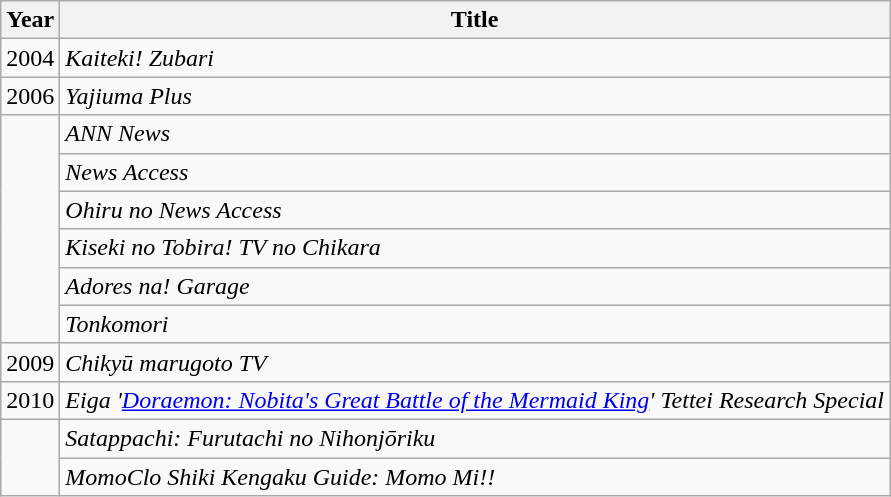<table class="wikitable">
<tr>
<th>Year</th>
<th>Title</th>
</tr>
<tr>
<td>2004</td>
<td><em>Kaiteki! Zubari</em></td>
</tr>
<tr>
<td>2006</td>
<td><em>Yajiuma Plus</em></td>
</tr>
<tr>
<td rowspan="6"></td>
<td><em>ANN News</em></td>
</tr>
<tr>
<td><em>News Access</em></td>
</tr>
<tr>
<td><em>Ohiru no News Access</em></td>
</tr>
<tr>
<td><em>Kiseki no Tobira! TV no Chikara</em></td>
</tr>
<tr>
<td><em>Adores na! Garage</em></td>
</tr>
<tr>
<td><em>Tonkomori</em></td>
</tr>
<tr>
<td>2009</td>
<td><em>Chikyū marugoto TV</em></td>
</tr>
<tr>
<td>2010</td>
<td><em>Eiga '<a href='#'>Doraemon: Nobita's Great Battle of the Mermaid King</a>' Tettei Research Special</em></td>
</tr>
<tr>
<td rowspan="2"></td>
<td><em>Satappachi: Furutachi no Nihonjōriku</em></td>
</tr>
<tr>
<td><em>MomoClo Shiki Kengaku Guide: Momo Mi!!</em></td>
</tr>
</table>
